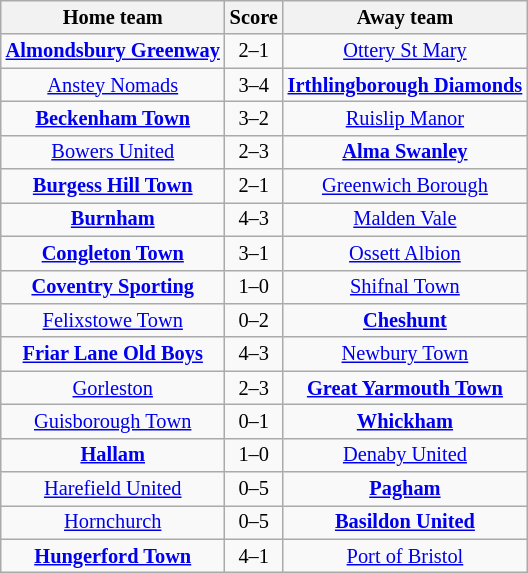<table class="wikitable" style="text-align: center; font-size:85%">
<tr>
<th>Home team</th>
<th>Score</th>
<th>Away team</th>
</tr>
<tr>
<td><strong><a href='#'>Almondsbury Greenway</a></strong></td>
<td>2–1</td>
<td><a href='#'>Ottery St Mary</a></td>
</tr>
<tr>
<td><a href='#'>Anstey Nomads</a></td>
<td>3–4</td>
<td><strong><a href='#'>Irthlingborough Diamonds</a></strong></td>
</tr>
<tr>
<td><strong><a href='#'>Beckenham Town</a></strong></td>
<td>3–2</td>
<td><a href='#'>Ruislip Manor</a></td>
</tr>
<tr>
<td><a href='#'>Bowers United</a></td>
<td>2–3</td>
<td><strong><a href='#'>Alma Swanley</a></strong></td>
</tr>
<tr>
<td><strong><a href='#'>Burgess Hill Town</a></strong></td>
<td>2–1</td>
<td><a href='#'>Greenwich Borough</a></td>
</tr>
<tr>
<td><strong><a href='#'>Burnham</a></strong></td>
<td>4–3</td>
<td><a href='#'>Malden Vale</a></td>
</tr>
<tr>
<td><strong><a href='#'>Congleton Town</a></strong></td>
<td>3–1</td>
<td><a href='#'>Ossett Albion</a></td>
</tr>
<tr>
<td><strong><a href='#'>Coventry Sporting</a></strong></td>
<td>1–0</td>
<td><a href='#'>Shifnal Town</a></td>
</tr>
<tr>
<td><a href='#'>Felixstowe Town</a></td>
<td>0–2</td>
<td><strong><a href='#'>Cheshunt</a></strong></td>
</tr>
<tr>
<td><strong><a href='#'>Friar Lane Old Boys</a></strong></td>
<td>4–3</td>
<td><a href='#'>Newbury Town</a></td>
</tr>
<tr>
<td><a href='#'>Gorleston</a></td>
<td>2–3</td>
<td><strong><a href='#'>Great Yarmouth Town</a></strong></td>
</tr>
<tr>
<td><a href='#'>Guisborough Town</a></td>
<td>0–1</td>
<td><strong><a href='#'>Whickham</a></strong></td>
</tr>
<tr>
<td><strong><a href='#'>Hallam</a></strong></td>
<td>1–0</td>
<td><a href='#'>Denaby United</a></td>
</tr>
<tr>
<td><a href='#'>Harefield United</a></td>
<td>0–5</td>
<td><strong><a href='#'>Pagham</a></strong></td>
</tr>
<tr>
<td><a href='#'>Hornchurch</a></td>
<td>0–5</td>
<td><strong><a href='#'>Basildon United</a></strong></td>
</tr>
<tr>
<td><strong><a href='#'>Hungerford Town</a></strong></td>
<td>4–1</td>
<td><a href='#'>Port of Bristol</a></td>
</tr>
</table>
